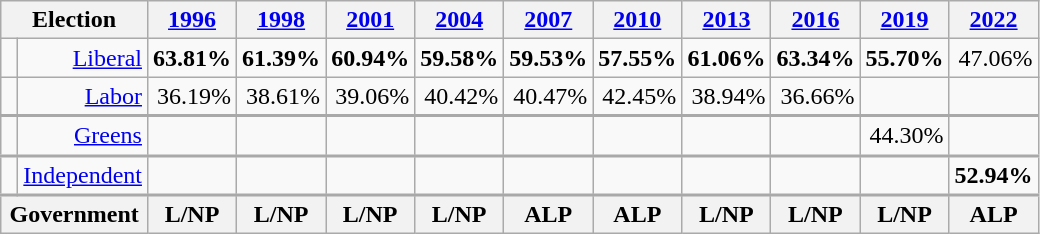<table class="wikitable">
<tr>
<th colspan="2">Election</th>
<th><a href='#'>1996</a></th>
<th><a href='#'>1998</a></th>
<th><a href='#'>2001</a></th>
<th><a href='#'>2004</a></th>
<th><a href='#'>2007</a></th>
<th><a href='#'>2010</a></th>
<th><a href='#'>2013</a></th>
<th><a href='#'>2016</a></th>
<th><a href='#'>2019</a></th>
<th><a href='#'>2022</a></th>
</tr>
<tr align="right">
<td width="1pt" > </td>
<td><a href='#'>Liberal</a></td>
<td><strong>63.81%</strong></td>
<td><strong>61.39%</strong></td>
<td><strong>60.94%</strong></td>
<td><strong>59.58%</strong></td>
<td><strong>59.53%</strong></td>
<td><strong>57.55%</strong></td>
<td><strong>61.06%</strong></td>
<td><strong>63.34%</strong></td>
<td><strong>55.70%</strong></td>
<td>47.06%</td>
</tr>
<tr align="right" style="border-bottom: 2px solid darkgray;">
<td width="1pt" > </td>
<td><a href='#'>Labor</a></td>
<td>36.19%</td>
<td>38.61%</td>
<td>39.06%</td>
<td>40.42%</td>
<td>40.47%</td>
<td>42.45%</td>
<td>38.94%</td>
<td>36.66%</td>
<td> </td>
<td> </td>
</tr>
<tr align="right" style="border-bottom: 2px solid darkgray;">
<td width="1pt" > </td>
<td><a href='#'>Greens</a></td>
<td> </td>
<td> </td>
<td> </td>
<td> </td>
<td> </td>
<td> </td>
<td> </td>
<td> </td>
<td>44.30%</td>
<td> </td>
</tr>
<tr align="right" style="border-bottom: 2px solid darkgray;">
<td width="1pt" > </td>
<td><a href='#'>Independent</a></td>
<td> </td>
<td> </td>
<td> </td>
<td> </td>
<td> </td>
<td> </td>
<td> </td>
<td> </td>
<td> </td>
<td><strong>52.94%</strong></td>
</tr>
<tr align="right">
<th colspan="2">Government</th>
<th>L/NP</th>
<th>L/NP</th>
<th>L/NP</th>
<th>L/NP</th>
<th>ALP</th>
<th>ALP</th>
<th>L/NP</th>
<th>L/NP</th>
<th>L/NP</th>
<th>ALP</th>
</tr>
</table>
